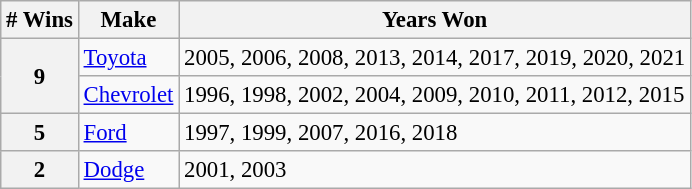<table class="wikitable" style="font-size: 95%;">
<tr>
<th># Wins</th>
<th>Make</th>
<th>Years Won</th>
</tr>
<tr>
<th rowspan="2">9</th>
<td> <a href='#'>Toyota</a></td>
<td>2005, 2006, 2008, 2013, 2014, 2017, 2019, 2020, 2021</td>
</tr>
<tr>
<td> <a href='#'>Chevrolet</a></td>
<td>1996, 1998, 2002, 2004, 2009, 2010, 2011, 2012, 2015</td>
</tr>
<tr>
<th>5</th>
<td> <a href='#'>Ford</a></td>
<td>1997, 1999, 2007, 2016, 2018</td>
</tr>
<tr>
<th>2</th>
<td>  <a href='#'>Dodge</a></td>
<td>2001, 2003</td>
</tr>
</table>
